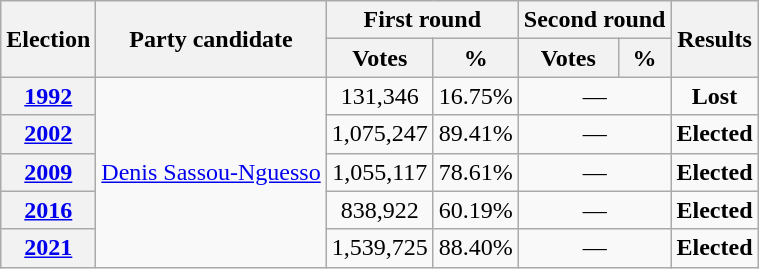<table class="wikitable" style="text-align:center">
<tr>
<th rowspan="2">Election</th>
<th rowspan="2">Party candidate</th>
<th colspan="2">First round</th>
<th colspan="2">Second round</th>
<th rowspan="2">Results</th>
</tr>
<tr>
<th>Votes</th>
<th>%</th>
<th>Votes</th>
<th>%</th>
</tr>
<tr>
<th><a href='#'>1992</a></th>
<td rowspan="5"><a href='#'>Denis Sassou-Nguesso</a></td>
<td>131,346</td>
<td>16.75%</td>
<td colspan="2">—</td>
<td><strong>Lost</strong> </td>
</tr>
<tr>
<th><a href='#'>2002</a></th>
<td>1,075,247</td>
<td>89.41%</td>
<td colspan="2">—</td>
<td><strong>Elected</strong> </td>
</tr>
<tr>
<th><a href='#'>2009</a></th>
<td>1,055,117</td>
<td>78.61%</td>
<td colspan="2">—</td>
<td><strong>Elected</strong> </td>
</tr>
<tr>
<th><a href='#'>2016</a></th>
<td>838,922</td>
<td>60.19%</td>
<td colspan="2">—</td>
<td><strong>Elected</strong> </td>
</tr>
<tr>
<th><a href='#'>2021</a></th>
<td>1,539,725</td>
<td>88.40%</td>
<td colspan="2">—</td>
<td><strong>Elected</strong> </td>
</tr>
</table>
